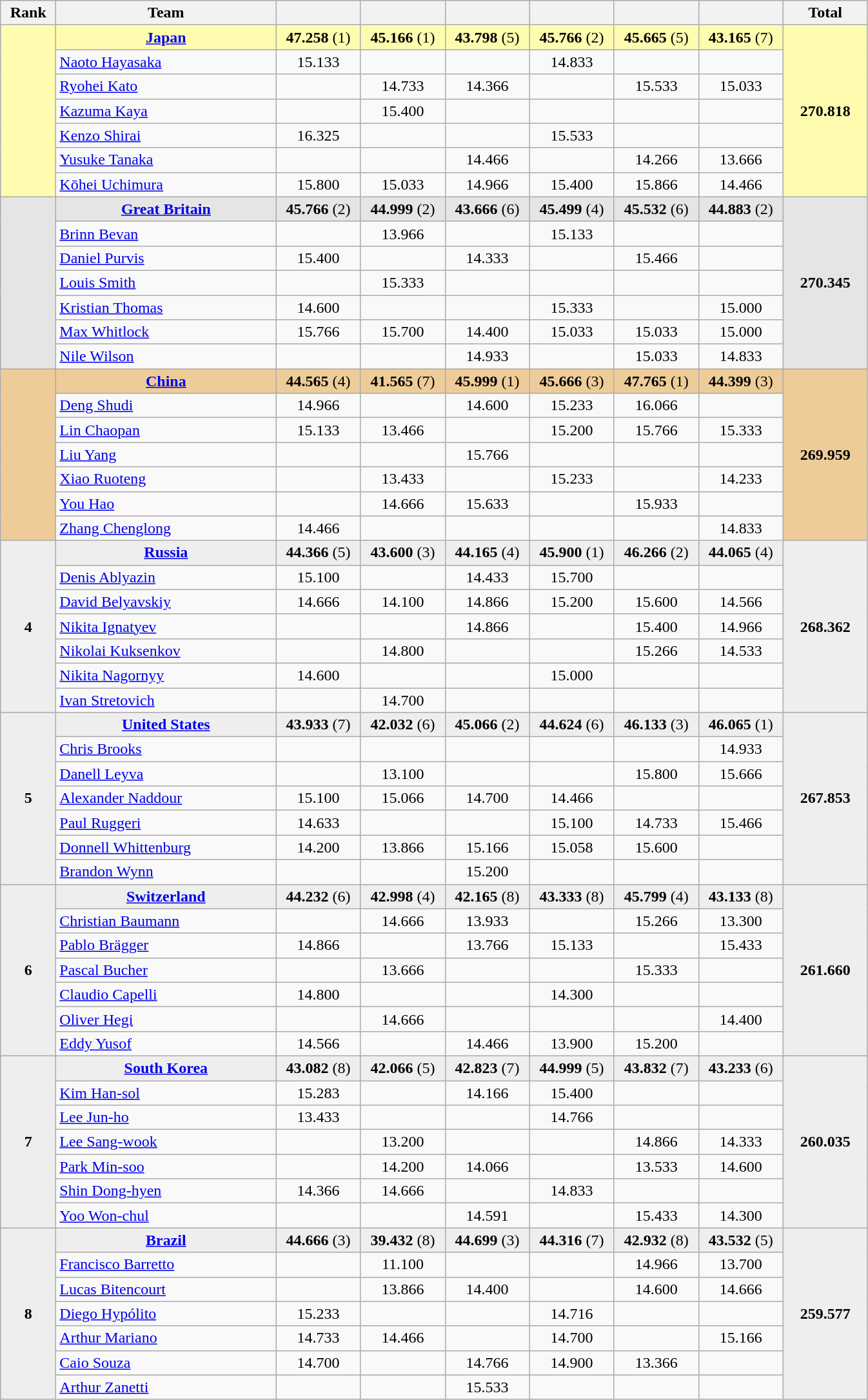<table class="wikitable sortable" style="text-align:center; font-size:100%">
<tr>
<th scope="col" style="width:50px;">Rank</th>
<th scope="col" style="width:220px;">Team</th>
<th scope="col" style="width:80px;"></th>
<th scope="col" style="width:80px;"></th>
<th scope="col" style="width:80px;"></th>
<th scope="col" style="width:80px;"></th>
<th scope="col" style="width:80px;"></th>
<th scope="col" style="width:80px;"></th>
<th scope="col" style="width:80px;">Total</th>
</tr>
<tr style="background:#fffcaf;">
<td rowspan=7><strong></strong></td>
<td style="text-align:center;"> <strong><a href='#'>Japan</a></strong></td>
<td><strong>47.258</strong> (1)</td>
<td><strong>45.166</strong> (1)</td>
<td><strong>43.798</strong> (5)</td>
<td><strong>45.766</strong> (2)</td>
<td><strong>45.665</strong> (5)</td>
<td><strong>43.165</strong> (7)</td>
<td rowspan=7><strong>270.818</strong></td>
</tr>
<tr>
<td style="text-align:left;"><a href='#'>Naoto Hayasaka</a></td>
<td>15.133</td>
<td></td>
<td></td>
<td>14.833</td>
<td></td>
<td></td>
</tr>
<tr>
<td style="text-align:left;"><a href='#'>Ryohei Kato</a></td>
<td></td>
<td>14.733</td>
<td>14.366</td>
<td></td>
<td>15.533</td>
<td>15.033</td>
</tr>
<tr>
<td style="text-align:left;"><a href='#'>Kazuma Kaya</a></td>
<td></td>
<td>15.400</td>
<td></td>
<td></td>
<td></td>
<td></td>
</tr>
<tr>
<td style="text-align:left;"><a href='#'>Kenzo Shirai</a></td>
<td>16.325</td>
<td></td>
<td></td>
<td>15.533</td>
<td></td>
<td></td>
</tr>
<tr>
<td style="text-align:left;"><a href='#'>Yusuke Tanaka</a></td>
<td></td>
<td></td>
<td>14.466</td>
<td></td>
<td>14.266</td>
<td>13.666</td>
</tr>
<tr>
<td style="text-align:left;"><a href='#'>Kōhei Uchimura</a></td>
<td>15.800</td>
<td>15.033</td>
<td>14.966</td>
<td>15.400</td>
<td>15.866</td>
<td>14.466</td>
</tr>
<tr style="background:#e5e5e5;">
<td rowspan=7><strong></strong></td>
<td style="text-align:center;"> <strong><a href='#'>Great Britain</a></strong></td>
<td><strong>45.766</strong> (2)</td>
<td><strong>44.999</strong> (2)</td>
<td><strong>43.666</strong> (6)</td>
<td><strong>45.499</strong> (4)</td>
<td><strong>45.532</strong> (6)</td>
<td><strong>44.883</strong> (2)</td>
<td rowspan=7><strong>270.345</strong></td>
</tr>
<tr>
<td style="text-align:left;"><a href='#'>Brinn Bevan</a></td>
<td></td>
<td>13.966</td>
<td></td>
<td>15.133</td>
<td></td>
<td></td>
</tr>
<tr>
<td style="text-align:left;"><a href='#'>Daniel Purvis</a></td>
<td>15.400</td>
<td></td>
<td>14.333</td>
<td></td>
<td>15.466</td>
<td></td>
</tr>
<tr>
<td style="text-align:left;"><a href='#'>Louis Smith</a></td>
<td></td>
<td>15.333</td>
<td></td>
<td></td>
<td></td>
<td></td>
</tr>
<tr>
<td style="text-align:left;"><a href='#'>Kristian Thomas</a></td>
<td>14.600</td>
<td></td>
<td></td>
<td>15.333</td>
<td></td>
<td>15.000</td>
</tr>
<tr>
<td style="text-align:left;"><a href='#'>Max Whitlock</a></td>
<td>15.766</td>
<td>15.700</td>
<td>14.400</td>
<td>15.033</td>
<td>15.033</td>
<td>15.000</td>
</tr>
<tr>
<td style="text-align:left;"><a href='#'>Nile Wilson</a></td>
<td></td>
<td></td>
<td>14.933</td>
<td></td>
<td>15.033</td>
<td>14.833</td>
</tr>
<tr style="background:#ec9;">
<td rowspan=7><strong></strong></td>
<td style="text-align:center;"> <strong><a href='#'>China</a></strong></td>
<td><strong>44.565</strong> (4)</td>
<td><strong>41.565</strong> (7)</td>
<td><strong>45.999</strong> (1)</td>
<td><strong>45.666</strong> (3)</td>
<td><strong>47.765</strong> (1)</td>
<td><strong>44.399</strong> (3)</td>
<td rowspan=7><strong>269.959</strong></td>
</tr>
<tr>
<td style="text-align:left;"><a href='#'>Deng Shudi</a></td>
<td>14.966</td>
<td></td>
<td>14.600</td>
<td>15.233</td>
<td>16.066</td>
<td></td>
</tr>
<tr>
<td style="text-align:left;"><a href='#'>Lin Chaopan</a></td>
<td>15.133</td>
<td>13.466</td>
<td></td>
<td>15.200</td>
<td>15.766</td>
<td>15.333</td>
</tr>
<tr>
<td style="text-align:left;"><a href='#'>Liu Yang</a></td>
<td></td>
<td></td>
<td>15.766</td>
<td></td>
<td></td>
<td></td>
</tr>
<tr>
<td style="text-align:left;"><a href='#'>Xiao Ruoteng</a></td>
<td></td>
<td>13.433</td>
<td></td>
<td>15.233</td>
<td></td>
<td>14.233</td>
</tr>
<tr>
<td style="text-align:left;"><a href='#'>You Hao</a></td>
<td></td>
<td>14.666</td>
<td>15.633</td>
<td></td>
<td>15.933</td>
<td></td>
</tr>
<tr>
<td style="text-align:left;"><a href='#'>Zhang Chenglong</a></td>
<td>14.466</td>
<td></td>
<td></td>
<td></td>
<td></td>
<td>14.833</td>
</tr>
<tr style="background:#eee;">
<td rowspan=7><strong>4</strong></td>
<td style="text-align:center;"> <strong><a href='#'>Russia</a></strong></td>
<td><strong>44.366</strong> (5)</td>
<td><strong>43.600</strong> (3)</td>
<td><strong>44.165</strong> (4)</td>
<td><strong>45.900</strong> (1)</td>
<td><strong>46.266</strong> (2)</td>
<td><strong>44.065</strong> (4)</td>
<td rowspan=7><strong>268.362</strong></td>
</tr>
<tr>
<td style="text-align:left;"><a href='#'>Denis Ablyazin</a></td>
<td>15.100</td>
<td></td>
<td>14.433</td>
<td>15.700</td>
<td></td>
<td></td>
</tr>
<tr>
<td style="text-align:left;"><a href='#'>David Belyavskiy</a></td>
<td>14.666</td>
<td>14.100</td>
<td>14.866</td>
<td>15.200</td>
<td>15.600</td>
<td>14.566</td>
</tr>
<tr>
<td style="text-align:left;"><a href='#'>Nikita Ignatyev</a></td>
<td></td>
<td></td>
<td>14.866</td>
<td></td>
<td>15.400</td>
<td>14.966</td>
</tr>
<tr>
<td style="text-align:left;"><a href='#'>Nikolai Kuksenkov</a></td>
<td></td>
<td>14.800</td>
<td></td>
<td></td>
<td>15.266</td>
<td>14.533</td>
</tr>
<tr>
<td style="text-align:left;"><a href='#'>Nikita Nagornyy</a></td>
<td>14.600</td>
<td></td>
<td></td>
<td>15.000</td>
<td></td>
<td></td>
</tr>
<tr>
<td style="text-align:left;"><a href='#'>Ivan Stretovich</a></td>
<td></td>
<td>14.700</td>
<td></td>
<td></td>
<td></td>
<td></td>
</tr>
<tr style="background:#eee;">
<td rowspan=7><strong>5</strong></td>
<td style="text-align:center;"> <strong><a href='#'>United States</a></strong></td>
<td><strong>43.933</strong> (7)</td>
<td><strong>42.032</strong> (6)</td>
<td><strong>45.066</strong> (2)</td>
<td><strong>44.624</strong> (6)</td>
<td><strong>46.133</strong> (3)</td>
<td><strong>46.065</strong> (1)</td>
<td rowspan=7><strong>267.853</strong></td>
</tr>
<tr>
<td style="text-align:left;"><a href='#'>Chris Brooks</a></td>
<td></td>
<td></td>
<td></td>
<td></td>
<td></td>
<td>14.933</td>
</tr>
<tr>
<td style="text-align:left;"><a href='#'>Danell Leyva</a></td>
<td></td>
<td>13.100</td>
<td></td>
<td></td>
<td>15.800</td>
<td>15.666</td>
</tr>
<tr>
<td style="text-align:left;"><a href='#'>Alexander Naddour</a></td>
<td>15.100</td>
<td>15.066</td>
<td>14.700</td>
<td>14.466</td>
<td></td>
<td></td>
</tr>
<tr>
<td style="text-align:left;"><a href='#'>Paul Ruggeri</a></td>
<td>14.633</td>
<td></td>
<td></td>
<td>15.100</td>
<td>14.733</td>
<td>15.466</td>
</tr>
<tr>
<td style="text-align:left;"><a href='#'>Donnell Whittenburg</a></td>
<td>14.200</td>
<td>13.866</td>
<td>15.166</td>
<td>15.058</td>
<td>15.600</td>
<td></td>
</tr>
<tr>
<td style="text-align:left;"><a href='#'>Brandon Wynn</a></td>
<td></td>
<td></td>
<td>15.200</td>
<td></td>
<td></td>
<td></td>
</tr>
<tr style="background:#eee;">
<td rowspan=7><strong>6</strong></td>
<td style="text-align:center;"> <strong><a href='#'>Switzerland</a></strong></td>
<td><strong>44.232</strong> (6)</td>
<td><strong>42.998</strong> (4)</td>
<td><strong>42.165</strong> (8)</td>
<td><strong>43.333</strong> (8)</td>
<td><strong>45.799</strong> (4)</td>
<td><strong>43.133</strong> (8)</td>
<td rowspan=7><strong>261.660</strong></td>
</tr>
<tr>
<td style="text-align:left;"><a href='#'>Christian Baumann</a></td>
<td></td>
<td>14.666</td>
<td>13.933</td>
<td></td>
<td>15.266</td>
<td>13.300</td>
</tr>
<tr>
<td style="text-align:left;"><a href='#'>Pablo Brägger</a></td>
<td>14.866</td>
<td></td>
<td>13.766</td>
<td>15.133</td>
<td></td>
<td>15.433</td>
</tr>
<tr>
<td style="text-align:left;"><a href='#'>Pascal Bucher</a></td>
<td></td>
<td>13.666</td>
<td></td>
<td></td>
<td>15.333</td>
<td></td>
</tr>
<tr>
<td style="text-align:left;"><a href='#'>Claudio Capelli</a></td>
<td>14.800</td>
<td></td>
<td></td>
<td>14.300</td>
<td></td>
<td></td>
</tr>
<tr>
<td style="text-align:left;"><a href='#'>Oliver Hegi</a></td>
<td></td>
<td>14.666</td>
<td></td>
<td></td>
<td></td>
<td>14.400</td>
</tr>
<tr>
<td style="text-align:left;"><a href='#'>Eddy Yusof</a></td>
<td>14.566</td>
<td></td>
<td>14.466</td>
<td>13.900</td>
<td>15.200</td>
<td></td>
</tr>
<tr style="background:#eee;">
<td rowspan=7><strong>7</strong></td>
<td style="text-align:center;"> <strong><a href='#'>South Korea</a></strong></td>
<td><strong>43.082</strong> (8)</td>
<td><strong>42.066</strong> (5)</td>
<td><strong>42.823</strong> (7)</td>
<td><strong>44.999</strong> (5)</td>
<td><strong>43.832</strong> (7)</td>
<td><strong>43.233</strong> (6)</td>
<td rowspan=7><strong>260.035</strong></td>
</tr>
<tr>
<td style="text-align:left;"><a href='#'>Kim Han-sol</a></td>
<td>15.283</td>
<td></td>
<td>14.166</td>
<td>15.400</td>
<td></td>
<td></td>
</tr>
<tr>
<td style="text-align:left;"><a href='#'>Lee Jun-ho</a></td>
<td>13.433</td>
<td></td>
<td></td>
<td>14.766</td>
<td></td>
<td></td>
</tr>
<tr>
<td style="text-align:left;"><a href='#'>Lee Sang-wook</a></td>
<td></td>
<td>13.200</td>
<td></td>
<td></td>
<td>14.866</td>
<td>14.333</td>
</tr>
<tr>
<td style="text-align:left;"><a href='#'>Park Min-soo</a></td>
<td></td>
<td>14.200</td>
<td>14.066</td>
<td></td>
<td>13.533</td>
<td>14.600</td>
</tr>
<tr>
<td style="text-align:left;"><a href='#'>Shin Dong-hyen</a></td>
<td>14.366</td>
<td>14.666</td>
<td></td>
<td>14.833</td>
<td></td>
<td></td>
</tr>
<tr>
<td style="text-align:left;"><a href='#'>Yoo Won-chul</a></td>
<td></td>
<td></td>
<td>14.591</td>
<td></td>
<td>15.433</td>
<td>14.300</td>
</tr>
<tr style="background:#eee;">
<td rowspan=7><strong>8</strong></td>
<td style="text-align:center;"> <strong><a href='#'>Brazil</a></strong></td>
<td><strong>44.666</strong> (3)</td>
<td><strong>39.432</strong> (8)</td>
<td><strong>44.699</strong> (3)</td>
<td><strong>44.316</strong> (7)</td>
<td><strong>42.932</strong> (8)</td>
<td><strong>43.532</strong> (5)</td>
<td rowspan=7><strong>259.577</strong></td>
</tr>
<tr>
<td style="text-align:left;"><a href='#'>Francisco Barretto</a></td>
<td></td>
<td>11.100</td>
<td></td>
<td></td>
<td>14.966</td>
<td>13.700</td>
</tr>
<tr>
<td style="text-align:left;"><a href='#'>Lucas Bitencourt</a></td>
<td></td>
<td>13.866</td>
<td>14.400</td>
<td></td>
<td>14.600</td>
<td>14.666</td>
</tr>
<tr>
<td style="text-align:left;"><a href='#'>Diego Hypólito</a></td>
<td>15.233</td>
<td></td>
<td></td>
<td>14.716</td>
<td></td>
<td></td>
</tr>
<tr>
<td style="text-align:left;"><a href='#'>Arthur Mariano</a></td>
<td>14.733</td>
<td>14.466</td>
<td></td>
<td>14.700</td>
<td></td>
<td>15.166</td>
</tr>
<tr>
<td style="text-align:left;"><a href='#'>Caio Souza</a></td>
<td>14.700</td>
<td></td>
<td>14.766</td>
<td>14.900</td>
<td>13.366</td>
<td></td>
</tr>
<tr>
<td style="text-align:left;"><a href='#'>Arthur Zanetti</a></td>
<td></td>
<td></td>
<td>15.533</td>
<td></td>
<td></td>
<td></td>
</tr>
</table>
